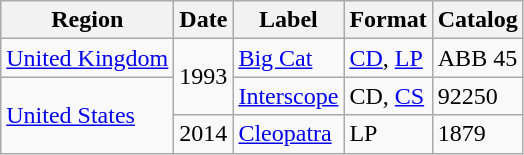<table class="wikitable">
<tr>
<th>Region</th>
<th>Date</th>
<th>Label</th>
<th>Format</th>
<th>Catalog</th>
</tr>
<tr>
<td><a href='#'>United Kingdom</a></td>
<td rowspan="2">1993</td>
<td><a href='#'>Big Cat</a></td>
<td><a href='#'>CD</a>, <a href='#'>LP</a></td>
<td>ABB 45</td>
</tr>
<tr>
<td rowspan="2"><a href='#'>United States</a></td>
<td><a href='#'>Interscope</a></td>
<td>CD, <a href='#'>CS</a></td>
<td>92250</td>
</tr>
<tr>
<td>2014</td>
<td><a href='#'>Cleopatra</a></td>
<td>LP</td>
<td>1879</td>
</tr>
</table>
